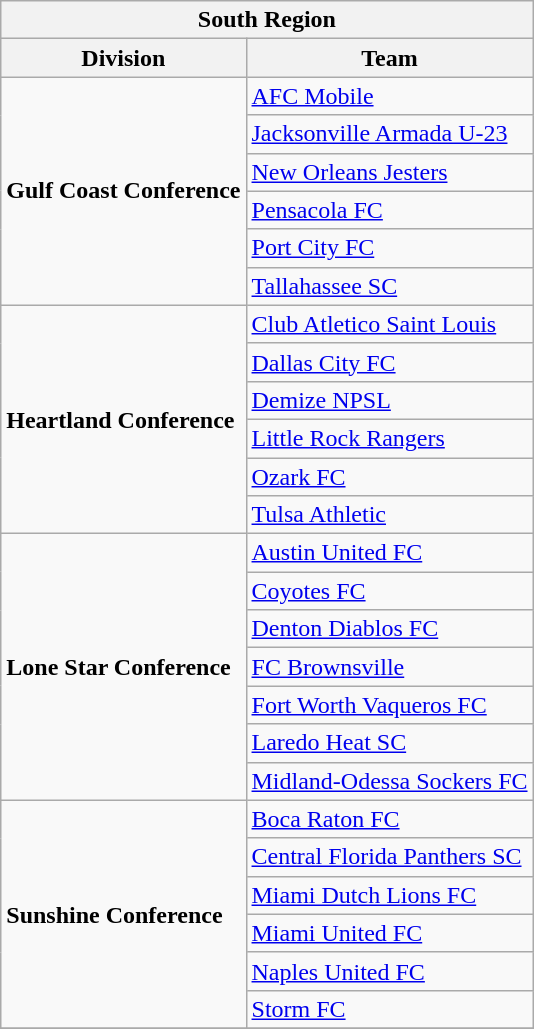<table class="wikitable" style="text-align:left">
<tr>
<th colspan=3>South Region</th>
</tr>
<tr>
<th>Division</th>
<th>Team</th>
</tr>
<tr>
<td rowspan=6><strong>Gulf Coast Conference</strong></td>
<td><a href='#'>AFC Mobile</a></td>
</tr>
<tr>
<td><a href='#'>Jacksonville Armada U-23</a></td>
</tr>
<tr>
<td><a href='#'>New Orleans Jesters</a></td>
</tr>
<tr>
<td><a href='#'>Pensacola FC</a></td>
</tr>
<tr>
<td><a href='#'>Port City FC</a></td>
</tr>
<tr>
<td><a href='#'>Tallahassee SC</a></td>
</tr>
<tr>
<td rowspan=6><strong>Heartland Conference</strong></td>
<td><a href='#'>Club Atletico Saint Louis</a></td>
</tr>
<tr>
<td><a href='#'>Dallas City FC</a></td>
</tr>
<tr>
<td><a href='#'>Demize NPSL</a></td>
</tr>
<tr>
<td><a href='#'>Little Rock Rangers</a></td>
</tr>
<tr>
<td><a href='#'>Ozark FC</a></td>
</tr>
<tr>
<td><a href='#'>Tulsa Athletic</a></td>
</tr>
<tr>
<td rowspan=7><strong>Lone Star Conference</strong></td>
<td><a href='#'>Austin United FC</a></td>
</tr>
<tr>
<td><a href='#'>Coyotes FC</a></td>
</tr>
<tr>
<td><a href='#'>Denton Diablos FC</a></td>
</tr>
<tr>
<td><a href='#'>FC Brownsville</a></td>
</tr>
<tr>
<td><a href='#'>Fort Worth Vaqueros FC</a></td>
</tr>
<tr>
<td><a href='#'>Laredo Heat SC</a></td>
</tr>
<tr>
<td><a href='#'>Midland-Odessa Sockers FC</a></td>
</tr>
<tr>
<td rowspan=6><strong>Sunshine Conference</strong></td>
<td><a href='#'>Boca Raton FC</a></td>
</tr>
<tr>
<td><a href='#'>Central Florida Panthers SC</a></td>
</tr>
<tr>
<td><a href='#'>Miami Dutch Lions FC</a></td>
</tr>
<tr>
<td><a href='#'>Miami United FC</a></td>
</tr>
<tr>
<td><a href='#'>Naples United FC</a></td>
</tr>
<tr>
<td><a href='#'>Storm FC</a></td>
</tr>
<tr>
</tr>
</table>
